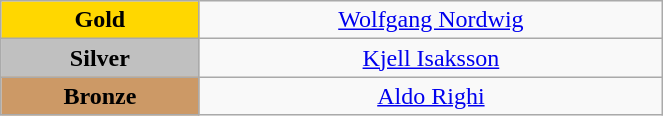<table class="wikitable" style="text-align:center; " width="35%">
<tr>
<td bgcolor="gold"><strong>Gold</strong></td>
<td><a href='#'>Wolfgang Nordwig</a><br>  <small><em></em></small></td>
</tr>
<tr>
<td bgcolor="silver"><strong>Silver</strong></td>
<td><a href='#'>Kjell Isaksson</a><br>  <small><em></em></small></td>
</tr>
<tr>
<td bgcolor="CC9966"><strong>Bronze</strong></td>
<td><a href='#'>Aldo Righi</a><br>  <small><em></em></small></td>
</tr>
</table>
